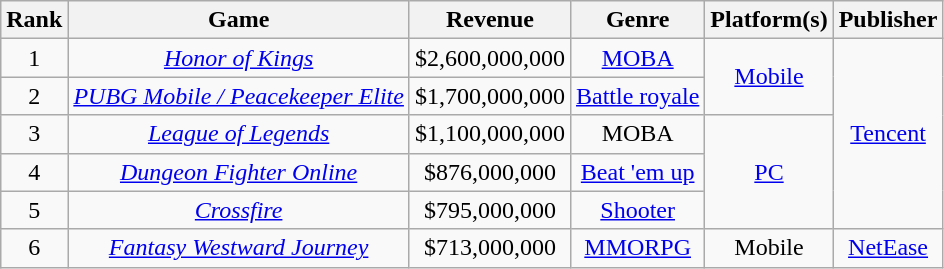<table class="wikitable sortable" style="text-align:center">
<tr>
<th>Rank</th>
<th>Game</th>
<th>Revenue</th>
<th>Genre</th>
<th>Platform(s)</th>
<th>Publisher</th>
</tr>
<tr>
<td>1</td>
<td><em><a href='#'>Honor of Kings</a></em></td>
<td>$2,600,000,000</td>
<td><a href='#'>MOBA</a></td>
<td rowspan="2"><a href='#'>Mobile</a></td>
<td rowspan="5"><a href='#'>Tencent</a></td>
</tr>
<tr>
<td>2</td>
<td><em><a href='#'>PUBG Mobile / Peacekeeper Elite</a></em></td>
<td>$1,700,000,000</td>
<td><a href='#'>Battle royale</a></td>
</tr>
<tr>
<td>3</td>
<td><em><a href='#'>League of Legends</a></em></td>
<td>$1,100,000,000</td>
<td>MOBA</td>
<td rowspan="3"><a href='#'>PC</a></td>
</tr>
<tr>
<td>4</td>
<td><em><a href='#'>Dungeon Fighter Online</a></em></td>
<td>$876,000,000</td>
<td><a href='#'>Beat 'em up</a></td>
</tr>
<tr>
<td>5</td>
<td><a href='#'><em>Crossfire</em></a></td>
<td>$795,000,000</td>
<td><a href='#'>Shooter</a></td>
</tr>
<tr>
<td>6</td>
<td><em><a href='#'>Fantasy Westward Journey</a></em></td>
<td>$713,000,000</td>
<td><a href='#'>MMORPG</a></td>
<td>Mobile</td>
<td><a href='#'>NetEase</a></td>
</tr>
</table>
